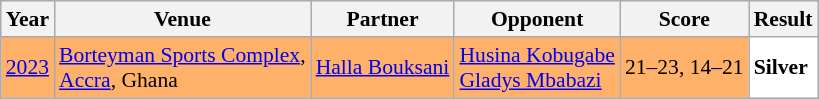<table class="sortable wikitable" style="font-size: 90%;">
<tr>
<th>Year</th>
<th>Venue</th>
<th>Partner</th>
<th>Opponent</th>
<th>Score</th>
<th>Result</th>
</tr>
<tr style="background:#FFB069">
<td align="center"><a href='#'>2023</a></td>
<td align="left"><a href='#'>Borteyman Sports Complex</a>,<br><a href='#'>Accra</a>, Ghana</td>
<td align="left"> <a href='#'>Halla Bouksani</a></td>
<td align="left"> <a href='#'>Husina Kobugabe</a><br> <a href='#'>Gladys Mbabazi</a></td>
<td align="left">21–23, 14–21</td>
<td style="text-align:left; background:white"> <strong>Silver</strong></td>
</tr>
</table>
